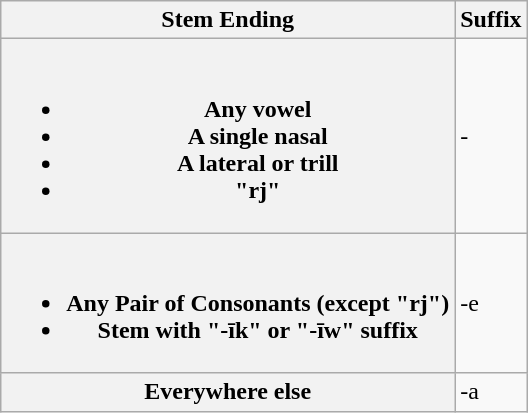<table class="wikitable">
<tr>
<th>Stem Ending</th>
<th>Suffix</th>
</tr>
<tr>
<th><br><ul><li>Any vowel</li><li>A single nasal</li><li>A lateral or trill</li><li>"rj"</li></ul></th>
<td>-</td>
</tr>
<tr>
<th><br><ul><li>Any Pair of Consonants (except "rj")</li><li>Stem with "-īk" or "-īw" suffix</li></ul></th>
<td>-e</td>
</tr>
<tr>
<th>Everywhere else</th>
<td>-a</td>
</tr>
</table>
